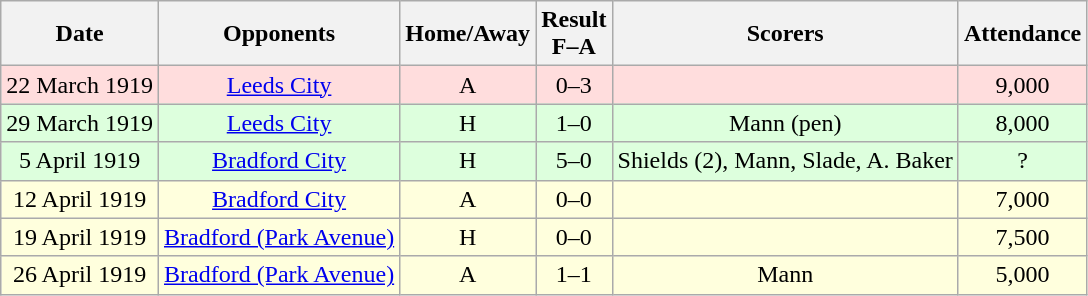<table class="wikitable" style="text-align:center;">
<tr>
<th scope="col">Date</th>
<th scope="col">Opponents</th>
<th scope="col">Home/Away</th>
<th scope="col">Result<br>F–A</th>
<th scope="col">Scorers</th>
<th scope="col">Attendance</th>
</tr>
<tr style="background: #ffdddd">
<td>22 March 1919</td>
<td><a href='#'>Leeds City</a></td>
<td>A</td>
<td>0–3</td>
<td></td>
<td>9,000</td>
</tr>
<tr style="background: #ddffdd">
<td>29 March 1919</td>
<td><a href='#'>Leeds City</a></td>
<td>H</td>
<td>1–0</td>
<td>Mann (pen)</td>
<td>8,000</td>
</tr>
<tr style="background: #ddffdd">
<td>5 April 1919</td>
<td><a href='#'>Bradford City</a></td>
<td>H</td>
<td>5–0</td>
<td>Shields (2), Mann, Slade, A. Baker</td>
<td>?</td>
</tr>
<tr style="background: #ffffdd">
<td>12 April 1919</td>
<td><a href='#'>Bradford City</a></td>
<td>A</td>
<td>0–0</td>
<td></td>
<td>7,000</td>
</tr>
<tr style="background: #ffffdd">
<td>19 April 1919</td>
<td><a href='#'>Bradford (Park Avenue)</a></td>
<td>H</td>
<td>0–0</td>
<td></td>
<td>7,500</td>
</tr>
<tr style="background: #ffffdd">
<td>26 April 1919</td>
<td><a href='#'>Bradford (Park Avenue)</a></td>
<td>A</td>
<td>1–1</td>
<td>Mann</td>
<td>5,000</td>
</tr>
</table>
